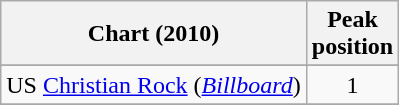<table class="wikitable sortable plainrowheaders" style="text-align:center">
<tr>
<th scope="col">Chart (2010)</th>
<th scope="col">Peak<br> position</th>
</tr>
<tr>
</tr>
<tr>
<td align="left">US <a href='#'>Christian Rock</a> (<em><a href='#'>Billboard</a></em>)</td>
<td>1</td>
</tr>
<tr>
</tr>
</table>
